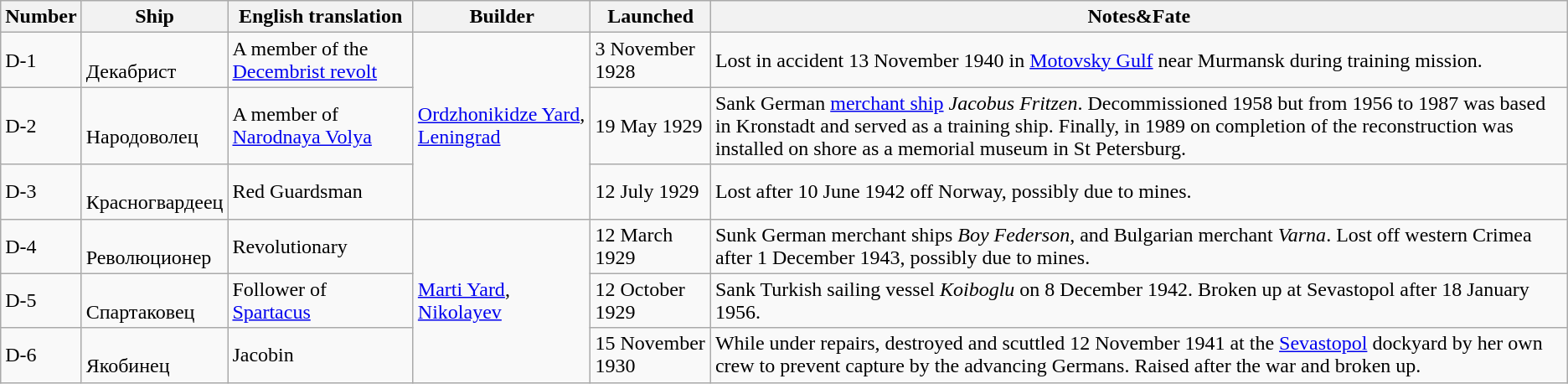<table class="wikitable">
<tr>
<th>Number</th>
<th>Ship</th>
<th>English translation</th>
<th>Builder</th>
<th>Launched</th>
<th>Notes&Fate</th>
</tr>
<tr>
<td>D-1</td>
<td><br>Декабрист</td>
<td>A member of the <a href='#'>Decembrist revolt</a></td>
<td rowspan="3" align="centre"><a href='#'>Ordzhonikidze Yard</a>, <a href='#'>Leningrad</a></td>
<td>3 November 1928</td>
<td>Lost in accident 13 November 1940 in <a href='#'>Motovsky Gulf</a> near Murmansk during training mission.</td>
</tr>
<tr>
<td>D-2</td>
<td><br>Народоволец</td>
<td>A member of <a href='#'>Narodnaya Volya</a></td>
<td>19 May 1929</td>
<td>Sank German <a href='#'>merchant ship</a> <em>Jacobus Fritzen</em>.  Decommissioned 1958 but from 1956 to 1987 was based in Kronstadt and served as a training ship. Finally, in 1989 on completion of the reconstruction was installed on shore as a memorial museum in St Petersburg.</td>
</tr>
<tr>
<td>D-3</td>
<td><br>Красногвардеец</td>
<td>Red Guardsman</td>
<td>12 July 1929</td>
<td>Lost after 10 June 1942 off Norway, possibly due to mines.</td>
</tr>
<tr>
<td>D-4</td>
<td><br>Революционер</td>
<td>Revolutionary</td>
<td rowspan="3" align=centre"><a href='#'>Marti Yard</a>, <a href='#'>Nikolayev</a></td>
<td>12 March 1929</td>
<td>Sunk German merchant ships <em>Boy Federson</em>,  and Bulgarian merchant <em>Varna</em>. Lost off western Crimea after 1 December 1943, possibly due to mines.</td>
</tr>
<tr>
<td>D-5</td>
<td><br>Спартаковец</td>
<td>Follower of <a href='#'>Spartacus</a></td>
<td>12 October 1929</td>
<td>Sank Turkish sailing vessel <em>Koiboglu</em> on 8 December 1942. Broken up at Sevastopol after 18 January 1956.</td>
</tr>
<tr>
<td>D-6</td>
<td><br>Якобинец</td>
<td>Jacobin</td>
<td>15 November 1930</td>
<td>While under repairs, destroyed and scuttled 12 November 1941 at the <a href='#'>Sevastopol</a> dockyard by her own crew to prevent capture by the advancing Germans. Raised after the war and broken up.</td>
</tr>
</table>
